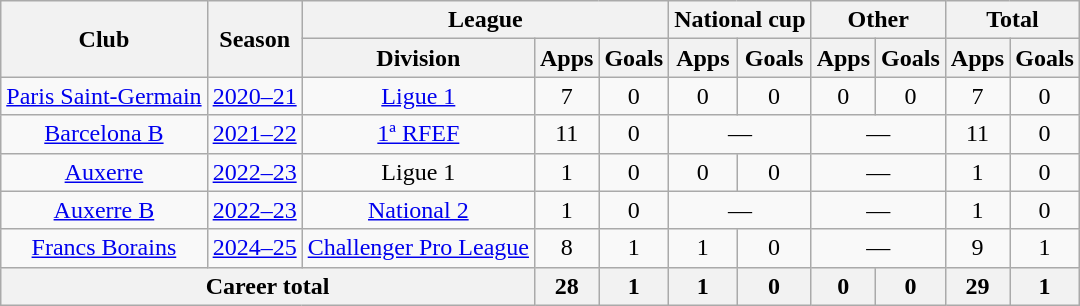<table class="wikitable" style="text-align:center">
<tr>
<th rowspan="2">Club</th>
<th rowspan="2">Season</th>
<th colspan="3">League</th>
<th colspan="2">National cup</th>
<th colspan="2">Other</th>
<th colspan="2">Total</th>
</tr>
<tr>
<th>Division</th>
<th>Apps</th>
<th>Goals</th>
<th>Apps</th>
<th>Goals</th>
<th>Apps</th>
<th>Goals</th>
<th>Apps</th>
<th>Goals</th>
</tr>
<tr>
<td><a href='#'>Paris Saint-Germain</a></td>
<td><a href='#'>2020–21</a></td>
<td><a href='#'>Ligue 1</a></td>
<td>7</td>
<td>0</td>
<td>0</td>
<td>0</td>
<td>0</td>
<td>0</td>
<td>7</td>
<td>0</td>
</tr>
<tr>
<td><a href='#'>Barcelona B</a></td>
<td><a href='#'>2021–22</a></td>
<td><a href='#'>1ª RFEF</a></td>
<td>11</td>
<td>0</td>
<td colspan="2">—</td>
<td colspan="2">—</td>
<td>11</td>
<td>0</td>
</tr>
<tr>
<td><a href='#'>Auxerre</a></td>
<td><a href='#'>2022–23</a></td>
<td>Ligue 1</td>
<td>1</td>
<td>0</td>
<td>0</td>
<td>0</td>
<td colspan="2">—</td>
<td>1</td>
<td>0</td>
</tr>
<tr>
<td><a href='#'>Auxerre B</a></td>
<td><a href='#'>2022–23</a></td>
<td><a href='#'>National 2</a></td>
<td>1</td>
<td>0</td>
<td colspan="2">—</td>
<td colspan="2">—</td>
<td>1</td>
<td>0</td>
</tr>
<tr>
<td><a href='#'>Francs Borains</a></td>
<td><a href='#'>2024–25</a></td>
<td><a href='#'>Challenger Pro League</a></td>
<td>8</td>
<td>1</td>
<td>1</td>
<td>0</td>
<td colspan="2">—</td>
<td>9</td>
<td>1</td>
</tr>
<tr>
<th colspan="3">Career total</th>
<th>28</th>
<th>1</th>
<th>1</th>
<th>0</th>
<th>0</th>
<th>0</th>
<th>29</th>
<th>1</th>
</tr>
</table>
